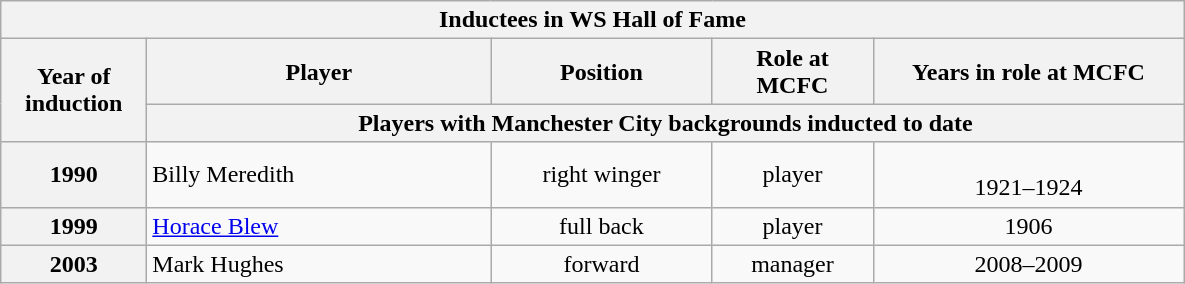<table class="wikitable collapsible uncollapsed" style="text-align:center">
<tr>
<th colspan="5" style="width:194px;">Inductees in WS Hall of Fame</th>
</tr>
<tr>
<th rowspan="2" style="width:90px;">Year of induction</th>
<th style="width:222px;">Player</th>
<th style="width:140px;">Position</th>
<th style="width:100px;">Role at MCFC</th>
<th style="width:200px;">Years in role at MCFC</th>
</tr>
<tr>
<th colspan="4">Players with Manchester City backgrounds inducted to date</th>
</tr>
<tr>
<th>1990</th>
<td style="text-align:left;"> Billy Meredith</td>
<td>right winger</td>
<td>player</td>
<td><br>1921–1924</td>
</tr>
<tr>
<th>1999</th>
<td style="text-align:left;"> <a href='#'>Horace Blew</a></td>
<td>full back</td>
<td>player</td>
<td>1906</td>
</tr>
<tr>
<th>2003</th>
<td style="text-align:left;"> Mark Hughes</td>
<td>forward</td>
<td>manager</td>
<td>2008–2009</td>
</tr>
</table>
